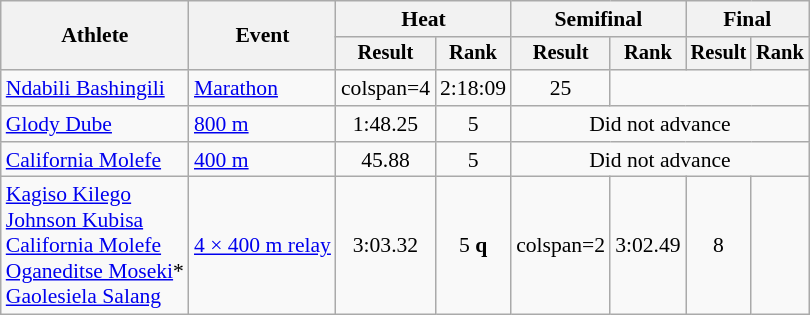<table class=wikitable style="font-size:90%">
<tr>
<th rowspan="2">Athlete</th>
<th rowspan="2">Event</th>
<th colspan="2">Heat</th>
<th colspan="2">Semifinal</th>
<th colspan="2">Final</th>
</tr>
<tr style="font-size:95%">
<th>Result</th>
<th>Rank</th>
<th>Result</th>
<th>Rank</th>
<th>Result</th>
<th>Rank</th>
</tr>
<tr align=center>
<td align=left><a href='#'>Ndabili Bashingili</a></td>
<td align=left><a href='#'>Marathon</a></td>
<td>colspan=4 </td>
<td>2:18:09</td>
<td>25</td>
</tr>
<tr align=center>
<td align=left><a href='#'>Glody Dube</a></td>
<td align=left><a href='#'>800 m</a></td>
<td>1:48.25</td>
<td>5</td>
<td colspan=4>Did not advance</td>
</tr>
<tr align=center>
<td align=left><a href='#'>California Molefe</a></td>
<td align=left><a href='#'>400 m</a></td>
<td>45.88</td>
<td>5</td>
<td colspan=4>Did not advance</td>
</tr>
<tr align=center>
<td align=left><a href='#'>Kagiso Kilego</a><br><a href='#'>Johnson Kubisa</a><br><a href='#'>California Molefe</a><br><a href='#'>Oganeditse Moseki</a>*<br><a href='#'>Gaolesiela Salang</a></td>
<td align=left><a href='#'>4 × 400 m relay</a></td>
<td>3:03.32</td>
<td>5 <strong>q</strong></td>
<td>colspan=2 </td>
<td>3:02.49</td>
<td>8</td>
</tr>
</table>
